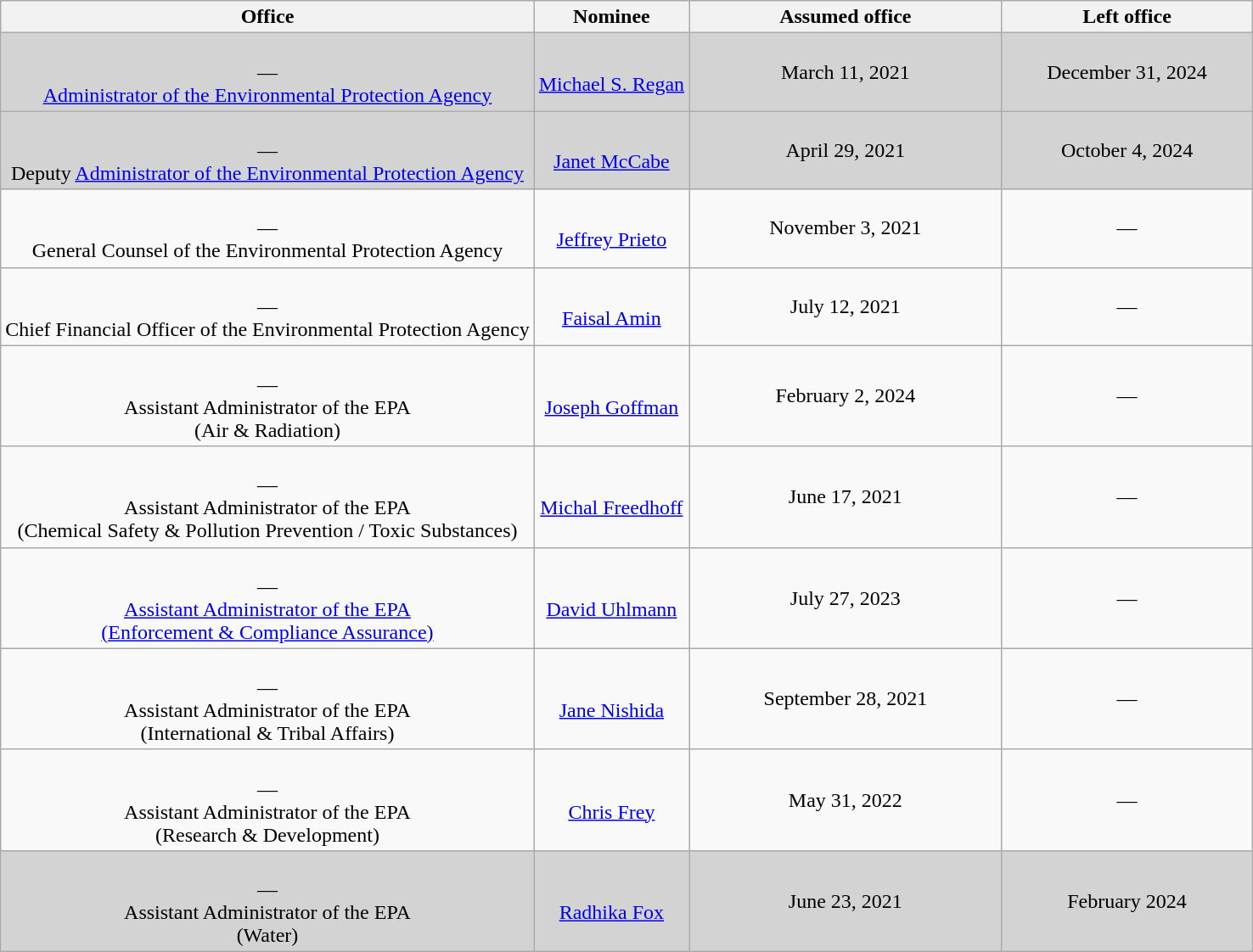<table class="wikitable sortable" style="text-align:center">
<tr>
<th>Office</th>
<th>Nominee</th>
<th style="width:25%;" data-sort-type="date">Assumed office</th>
<th style="width:20%;" data-sort-type="date">Left office</th>
</tr>
<tr style="background:lightgray">
<td><br>—<br><a href='#'>Administrator of the Environmental Protection Agency</a></td>
<td><br><a href='#'>Michael S. Regan</a></td>
<td>March 11, 2021<br></td>
<td>December 31, 2024</td>
</tr>
<tr style="background:lightgray">
<td><br>—<br>Deputy <a href='#'>Administrator of the Environmental Protection Agency</a></td>
<td><br><a href='#'>Janet McCabe</a></td>
<td>April 29, 2021<br></td>
<td>October 4, 2024</td>
</tr>
<tr>
<td><br>—<br>General Counsel of the Environmental Protection Agency</td>
<td><br><a href='#'>Jeffrey Prieto</a></td>
<td>November 3, 2021<br></td>
<td>—</td>
</tr>
<tr>
<td><br>—<br>Chief Financial Officer of the Environmental Protection Agency</td>
<td><br><a href='#'>Faisal Amin</a></td>
<td>July 12, 2021<br></td>
<td>—</td>
</tr>
<tr>
<td><br>—<br>Assistant Administrator of the EPA<br>(Air & Radiation)</td>
<td><br><a href='#'>Joseph Goffman</a></td>
<td>February 2, 2024<br></td>
<td>—</td>
</tr>
<tr>
<td><br>—<br>Assistant Administrator of the EPA<br>(Chemical Safety & Pollution Prevention / Toxic Substances)</td>
<td><br><a href='#'>Michal Freedhoff</a></td>
<td>June 17, 2021<br></td>
<td>—</td>
</tr>
<tr>
<td><br>—<br><a href='#'>Assistant Administrator of the EPA<br>(Enforcement & Compliance Assurance)</a></td>
<td><br><a href='#'>David Uhlmann</a></td>
<td>July 27, 2023<br></td>
<td>—</td>
</tr>
<tr>
<td><br>—<br>Assistant Administrator of the EPA<br>(International & Tribal Affairs)</td>
<td><br><a href='#'>Jane Nishida</a></td>
<td>September 28, 2021<br></td>
<td>—</td>
</tr>
<tr>
<td><br>—<br>Assistant Administrator of the EPA<br>(Research & Development)</td>
<td><br><a href='#'>Chris Frey</a></td>
<td>May 31, 2022<br></td>
<td>—</td>
</tr>
<tr style="background:lightgray;">
<td><br>—<br>Assistant Administrator of the EPA<br>(Water)</td>
<td><br><a href='#'>Radhika Fox</a></td>
<td>June 23, 2021<br></td>
<td>February 2024</td>
</tr>
</table>
